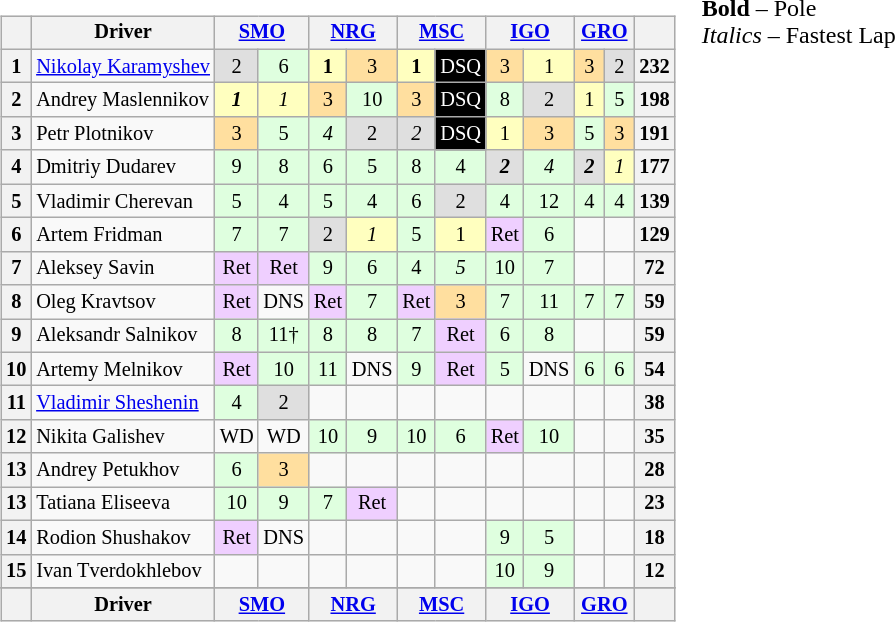<table>
<tr>
<td valign="top"><br><table align=left| class="wikitable" style="font-size: 85%; text-align: center">
<tr valign="top">
<th valign="middle"></th>
<th valign="middle">Driver</th>
<th colspan=2><a href='#'>SMO</a></th>
<th colspan=2><a href='#'>NRG</a></th>
<th colspan=2><a href='#'>MSC</a></th>
<th colspan=2><a href='#'>IGO</a></th>
<th colspan=2><a href='#'>GRO</a></th>
<th valign="middle"></th>
</tr>
<tr>
<th>1</th>
<td align="left"><a href='#'>Nikolay Karamyshev</a></td>
<td style="background:#dfdfdf;">2</td>
<td style="background:#dfffdf;">6</td>
<td style="background:#ffffbf;"><strong>1</strong></td>
<td style="background:#ffdf9f;">3</td>
<td style="background:#ffffbf;"><strong>1</strong></td>
<td style="background-color:#000000;color:white">DSQ</td>
<td style="background:#ffdf9f;">3</td>
<td style="background:#ffffbf;">1</td>
<td style="background:#ffdf9f;"> 3 </td>
<td style="background:#dfdfdf;"> 2 </td>
<th>232</th>
</tr>
<tr>
<th>2</th>
<td align="left">Andrey Maslennikov</td>
<td style="background:#ffffbf;"><strong><em>1</em></strong></td>
<td style="background:#ffffbf;"><em>1</em></td>
<td style="background:#ffdf9f;">3</td>
<td style="background:#dfffdf;">10</td>
<td style="background:#ffdf9f;">3</td>
<td style="background-color:#000000;color:white">DSQ</td>
<td style="background:#dfffdf;">8</td>
<td style="background:#dfdfdf;">2</td>
<td style="background:#ffffbf;">1</td>
<td style="background:#dfffdf;">5</td>
<th>198</th>
</tr>
<tr>
<th>3</th>
<td align="left">Petr Plotnikov</td>
<td style="background:#ffdf9f;">3</td>
<td style="background:#dfffdf;">5</td>
<td style="background:#dfffdf;"><em>4</em></td>
<td style="background:#dfdfdf;">2</td>
<td style="background:#dfdfdf;"><em>2</em></td>
<td style="background-color:#000000;color:white">DSQ</td>
<td style="background:#ffffbf;">1</td>
<td style="background:#ffdf9f;">3</td>
<td style="background:#dfffdf;">5</td>
<td style="background:#ffdf9f;">3</td>
<th>191</th>
</tr>
<tr>
<th>4</th>
<td align="left">Dmitriy Dudarev</td>
<td style="background:#dfffdf;">9</td>
<td style="background:#dfffdf;">8</td>
<td style="background:#dfffdf;">6</td>
<td style="background:#dfffdf;">5</td>
<td style="background:#dfffdf;">8</td>
<td style="background:#dfffdf;">4</td>
<td style="background:#dfdfdf;"><strong><em>2</em></strong></td>
<td style="background:#dfffdf;"><em>4</em></td>
<td style="background:#dfdfdf;"><strong><em>2</em></strong></td>
<td style="background:#ffffbf;"><em>1</em></td>
<th>177</th>
</tr>
<tr>
<th>5</th>
<td align="left">Vladimir Cherevan</td>
<td style="background:#dfffdf;">5</td>
<td style="background:#dfffdf;">4</td>
<td style="background:#dfffdf;">5</td>
<td style="background:#dfffdf;">4</td>
<td style="background:#dfffdf;">6</td>
<td style="background:#dfdfdf;">2</td>
<td style="background:#dfffdf;">4</td>
<td style="background:#dfffdf;">12</td>
<td style="background:#dfffdf;">4</td>
<td style="background:#dfffdf;">4</td>
<th>139</th>
</tr>
<tr>
<th>6</th>
<td align="left">Artem Fridman</td>
<td style="background:#dfffdf;">7</td>
<td style="background:#dfffdf;">7</td>
<td style="background:#dfdfdf;">2</td>
<td style="background:#ffffbf;"><em>1</em></td>
<td style="background:#dfffdf;">5</td>
<td style="background:#ffffbf;">1</td>
<td style="background:#efcfff;">Ret</td>
<td style="background:#dfffdf;">6</td>
<td></td>
<td></td>
<th>129</th>
</tr>
<tr>
<th>7</th>
<td align="left">Aleksey Savin</td>
<td style="background:#efcfff;">Ret</td>
<td style="background:#efcfff;">Ret</td>
<td style="background:#dfffdf;">9</td>
<td style="background:#dfffdf;">6</td>
<td style="background:#dfffdf;">4</td>
<td style="background:#dfffdf;"><em>5</em></td>
<td style="background:#dfffdf;">10</td>
<td style="background:#dfffdf;">7</td>
<td></td>
<td></td>
<th>72</th>
</tr>
<tr>
<th>8</th>
<td align="left">Oleg Kravtsov</td>
<td style="background:#efcfff;">Ret</td>
<td>DNS</td>
<td style="background:#efcfff;">Ret</td>
<td style="background:#dfffdf;">7</td>
<td style="background:#efcfff;">Ret</td>
<td style="background:#ffdf9f;">3</td>
<td style="background:#dfffdf;">7</td>
<td style="background:#dfffdf;">11</td>
<td style="background:#dfffdf;">7</td>
<td style="background:#dfffdf;">7</td>
<th>59</th>
</tr>
<tr>
<th>9</th>
<td align="left">Aleksandr Salnikov</td>
<td style="background:#dfffdf;">8</td>
<td style="background:#dfffdf;">11†</td>
<td style="background:#dfffdf;">8</td>
<td style="background:#dfffdf;">8</td>
<td style="background:#dfffdf;">7</td>
<td style="background:#efcfff;">Ret</td>
<td style="background:#dfffdf;">6</td>
<td style="background:#dfffdf;">8</td>
<td></td>
<td></td>
<th>59</th>
</tr>
<tr>
<th>10</th>
<td align="left">Artemy Melnikov</td>
<td style="background:#efcfff;">Ret</td>
<td style="background:#dfffdf;">10</td>
<td style="background:#dfffdf;">11</td>
<td>DNS</td>
<td style="background:#dfffdf;">9</td>
<td style="background:#efcfff;">Ret</td>
<td style="background:#dfffdf;">5</td>
<td>DNS</td>
<td style="background:#dfffdf;">6</td>
<td style="background:#dfffdf;">6</td>
<th>54</th>
</tr>
<tr>
<th>11</th>
<td align="left"><a href='#'>Vladimir Sheshenin</a></td>
<td style="background:#dfffdf;">4</td>
<td style="background:#dfdfdf;">2</td>
<td></td>
<td></td>
<td></td>
<td></td>
<td></td>
<td></td>
<td></td>
<td></td>
<th>38</th>
</tr>
<tr>
<th>12</th>
<td align="left">Nikita Galishev</td>
<td>WD</td>
<td>WD</td>
<td style="background:#dfffdf;">10</td>
<td style="background:#dfffdf;">9</td>
<td style="background:#dfffdf;">10</td>
<td style="background:#dfffdf;">6</td>
<td style="background:#efcfff;">Ret</td>
<td style="background:#dfffdf;">10</td>
<td></td>
<td></td>
<th>35</th>
</tr>
<tr>
<th>13</th>
<td align="left">Andrey Petukhov</td>
<td style="background:#dfffdf;">6</td>
<td style="background:#ffdf9f;">3</td>
<td></td>
<td></td>
<td></td>
<td></td>
<td></td>
<td></td>
<td></td>
<td></td>
<th>28</th>
</tr>
<tr>
<th>13</th>
<td align="left">Tatiana Eliseeva</td>
<td style="background:#dfffdf;">10</td>
<td style="background:#dfffdf;">9</td>
<td style="background:#dfffdf;">7</td>
<td style="background:#efcfff;">Ret</td>
<td></td>
<td></td>
<td></td>
<td></td>
<td></td>
<td></td>
<th>23</th>
</tr>
<tr>
<th>14</th>
<td align="left">Rodion Shushakov</td>
<td style="background:#efcfff;">Ret</td>
<td>DNS</td>
<td></td>
<td></td>
<td></td>
<td></td>
<td style="background:#dfffdf;">9</td>
<td style="background:#dfffdf;">5</td>
<td></td>
<td></td>
<th>18</th>
</tr>
<tr>
<th>15</th>
<td align="left">Ivan Tverdokhlebov</td>
<td></td>
<td></td>
<td></td>
<td></td>
<td></td>
<td></td>
<td style="background:#dfffdf;">10</td>
<td style="background:#dfffdf;">9</td>
<td></td>
<td></td>
<th>12</th>
</tr>
<tr>
</tr>
<tr valign="top">
<th valign="middle"></th>
<th valign="middle">Driver</th>
<th colspan=2><a href='#'>SMO</a></th>
<th colspan=2><a href='#'>NRG</a></th>
<th colspan=2><a href='#'>MSC</a></th>
<th colspan=2><a href='#'>IGO</a></th>
<th colspan=2><a href='#'>GRO</a></th>
<th valign="middle"></th>
</tr>
</table>
</td>
<td valign="top"><br>
<span><strong>Bold</strong> – Pole<br>
<em>Italics</em> – Fastest Lap</span></td>
</tr>
</table>
